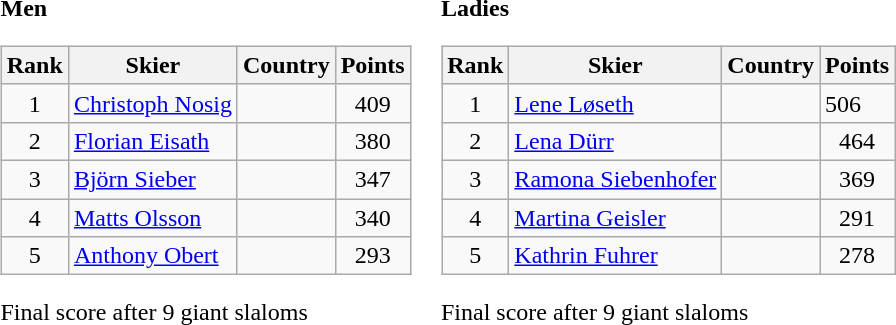<table>
<tr>
<td><br><strong>Men</strong><table class="wikitable">
<tr class="backgroundcolor5">
<th>Rank</th>
<th>Skier</th>
<th>Country</th>
<th>Points</th>
</tr>
<tr>
<td align="center">1</td>
<td><a href='#'>Christoph Nosig</a></td>
<td></td>
<td align="center">409</td>
</tr>
<tr>
<td align="center">2</td>
<td><a href='#'>Florian Eisath</a></td>
<td></td>
<td align="center">380</td>
</tr>
<tr>
<td align="center">3</td>
<td><a href='#'>Björn Sieber</a></td>
<td></td>
<td align="center">347</td>
</tr>
<tr>
<td align="center">4</td>
<td><a href='#'>Matts Olsson</a></td>
<td></td>
<td align="center">340</td>
</tr>
<tr>
<td align="center">5</td>
<td><a href='#'>Anthony Obert</a></td>
<td></td>
<td align="center">293</td>
</tr>
</table>
Final score after 9 giant slaloms</td>
<td valign="top"><br><strong>Ladies</strong><table class="wikitable">
<tr class="backgroundcolor5">
<th>Rank</th>
<th>Skier</th>
<th>Country</th>
<th>Points</th>
</tr>
<tr>
<td align="center">1</td>
<td><a href='#'>Lene Løseth</a></td>
<td></td>
<td align="centhe">506</td>
</tr>
<tr>
<td align="center">2</td>
<td><a href='#'>Lena Dürr</a></td>
<td></td>
<td align="center">464</td>
</tr>
<tr>
<td align="center">3</td>
<td><a href='#'>Ramona Siebenhofer</a></td>
<td></td>
<td align="center">369</td>
</tr>
<tr>
<td align="center">4</td>
<td><a href='#'>Martina Geisler</a></td>
<td></td>
<td align="center">291</td>
</tr>
<tr>
<td align="center">5</td>
<td><a href='#'>Kathrin Fuhrer</a></td>
<td></td>
<td align="center">278</td>
</tr>
</table>
Final score after 9 giant slaloms</td>
</tr>
</table>
